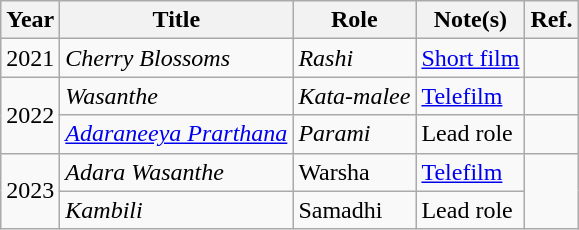<table class="wikitable sortable">
<tr>
<th>Year</th>
<th>Title</th>
<th>Role</th>
<th>Note(s)</th>
<th>Ref.</th>
</tr>
<tr>
<td>2021</td>
<td><em>Cherry Blossoms</em></td>
<td><em>Rashi</em></td>
<td><a href='#'>Short film</a></td>
<td></td>
</tr>
<tr>
<td rowspan="2">2022</td>
<td><em>Wasanthe</em></td>
<td><em>Kata-malee</em></td>
<td><a href='#'>Telefilm</a></td>
<td></td>
</tr>
<tr>
<td><em><a href='#'>Adaraneeya Prarthana</a></em></td>
<td><em>Parami</em></td>
<td>Lead role</td>
<td></td>
</tr>
<tr>
<td rowspan="2">2023</td>
<td><em>Adara Wasanthe</em></td>
<td>Warsha</td>
<td><a href='#'>Telefilm</a></td>
</tr>
<tr>
<td><em>Kambili</em></td>
<td>Samadhi</td>
<td>Lead role</td>
</tr>
</table>
